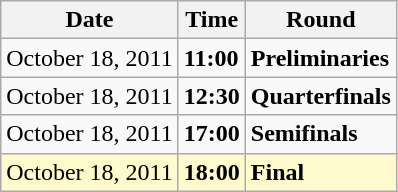<table class="wikitable">
<tr>
<th>Date</th>
<th>Time</th>
<th>Round</th>
</tr>
<tr>
<td>October 18, 2011</td>
<td><strong>11:00</strong></td>
<td><strong>Preliminaries</strong></td>
</tr>
<tr>
<td>October 18, 2011</td>
<td><strong>12:30</strong></td>
<td><strong>Quarterfinals</strong></td>
</tr>
<tr>
<td>October 18, 2011</td>
<td><strong>17:00</strong></td>
<td><strong>Semifinals</strong></td>
</tr>
<tr style=background:lemonchiffon>
<td>October 18, 2011</td>
<td><strong>18:00</strong></td>
<td><strong>Final</strong></td>
</tr>
</table>
